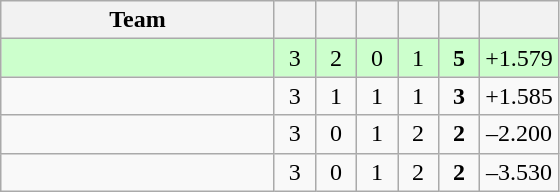<table class="wikitable" style="text-align:center;">
<tr>
<th width=175>Team</th>
<th style="width:20px;"></th>
<th style="width:20px;"></th>
<th style="width:20px;"></th>
<th style="width:20px;"></th>
<th style="width:20px;"></th>
<th style="width:20px;"></th>
</tr>
<tr style="background:#cfc">
<td align=left></td>
<td>3</td>
<td>2</td>
<td>0</td>
<td>1</td>
<td><strong>5</strong></td>
<td>+1.579</td>
</tr>
<tr>
<td align=left></td>
<td>3</td>
<td>1</td>
<td>1</td>
<td>1</td>
<td><strong>3</strong></td>
<td>+1.585</td>
</tr>
<tr>
<td align=left></td>
<td>3</td>
<td>0</td>
<td>1</td>
<td>2</td>
<td><strong>2</strong></td>
<td>–2.200</td>
</tr>
<tr>
<td align=left></td>
<td>3</td>
<td>0</td>
<td>1</td>
<td>2</td>
<td><strong>2</strong></td>
<td>–3.530</td>
</tr>
</table>
